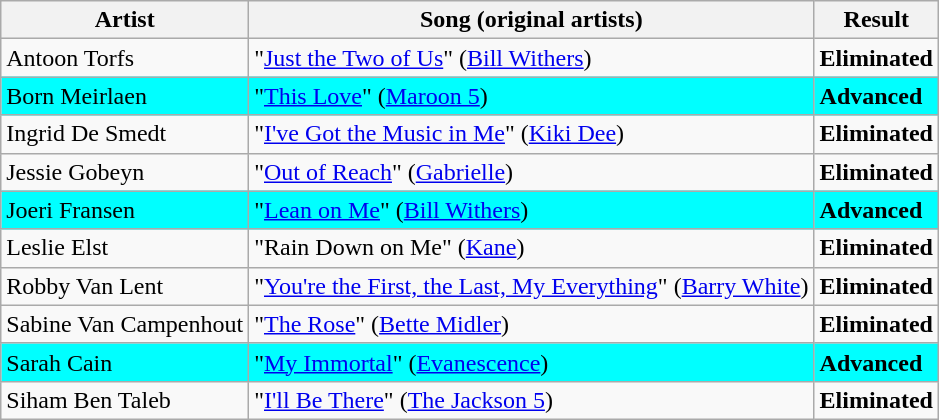<table class=wikitable>
<tr>
<th>Artist</th>
<th>Song (original artists)</th>
<th>Result</th>
</tr>
<tr>
<td>Antoon Torfs</td>
<td>"<a href='#'>Just the Two of Us</a>" (<a href='#'>Bill Withers</a>)</td>
<td><strong>Eliminated</strong></td>
</tr>
<tr style="background:cyan;">
<td>Born Meirlaen</td>
<td>"<a href='#'>This Love</a>" (<a href='#'>Maroon 5</a>)</td>
<td><strong>Advanced</strong></td>
</tr>
<tr>
<td>Ingrid De Smedt</td>
<td>"<a href='#'>I've Got the Music in Me</a>" (<a href='#'>Kiki Dee</a>)</td>
<td><strong>Eliminated</strong></td>
</tr>
<tr>
<td>Jessie Gobeyn</td>
<td>"<a href='#'>Out of Reach</a>" (<a href='#'>Gabrielle</a>)</td>
<td><strong>Eliminated</strong></td>
</tr>
<tr style="background:cyan;">
<td>Joeri Fransen</td>
<td>"<a href='#'>Lean on Me</a>" (<a href='#'>Bill Withers</a>)</td>
<td><strong>Advanced</strong></td>
</tr>
<tr>
<td>Leslie Elst</td>
<td>"Rain Down on Me" (<a href='#'>Kane</a>)</td>
<td><strong>Eliminated</strong></td>
</tr>
<tr>
<td>Robby Van Lent</td>
<td>"<a href='#'>You're the First, the Last, My Everything</a>" (<a href='#'>Barry White</a>)</td>
<td><strong>Eliminated</strong></td>
</tr>
<tr>
<td>Sabine Van Campenhout</td>
<td>"<a href='#'>The Rose</a>" (<a href='#'>Bette Midler</a>)</td>
<td><strong>Eliminated</strong></td>
</tr>
<tr style="background:cyan;">
<td>Sarah Cain</td>
<td>"<a href='#'>My Immortal</a>" (<a href='#'>Evanescence</a>)</td>
<td><strong>Advanced</strong></td>
</tr>
<tr>
<td>Siham Ben Taleb</td>
<td>"<a href='#'>I'll Be There</a>" (<a href='#'>The Jackson 5</a>)</td>
<td><strong>Eliminated</strong></td>
</tr>
</table>
